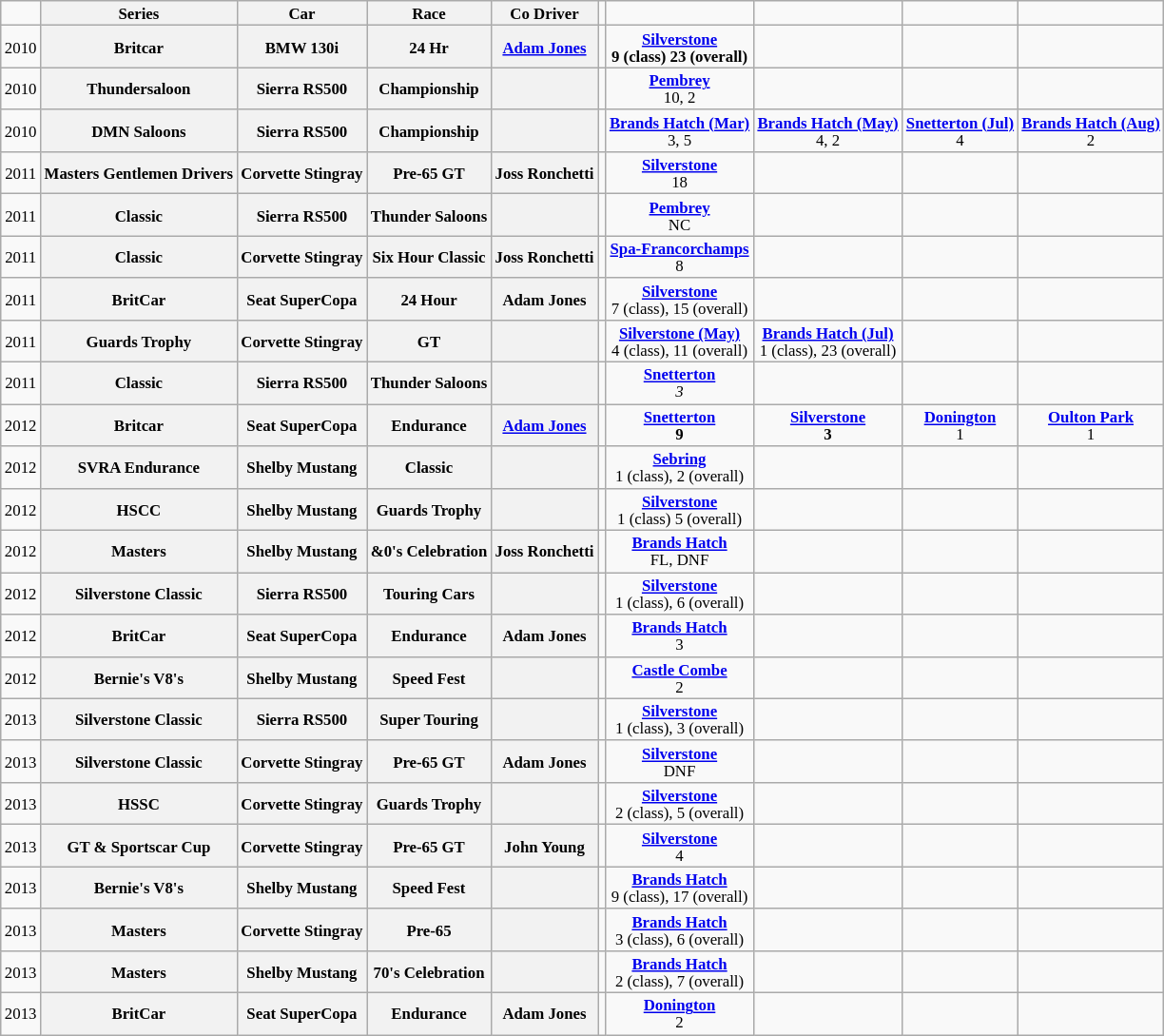<table class="wikitable" style="text-align:center; font-size:70%">
<tr>
<td></td>
<th>Series</th>
<th>Car</th>
<th>Race</th>
<th>Co Driver</th>
<td></td>
<td></td>
<td></td>
<td></td>
<td></td>
</tr>
<tr>
<td>2010</td>
<th>Britcar</th>
<th>BMW 130i</th>
<th>24 Hr</th>
<th><a href='#'>Adam Jones</a></th>
<td></td>
<td><strong><a href='#'>Silverstone</a></strong><br><strong>9 (class)  23 (overall)</strong></td>
<td></td>
<td></td>
<td></td>
</tr>
<tr>
<td>2010</td>
<th>Thundersaloon</th>
<th>Sierra RS500</th>
<th>Championship</th>
<th></th>
<td></td>
<td><strong><a href='#'>Pembrey</a></strong><br>10, 2</td>
<td></td>
<td></td>
<td></td>
</tr>
<tr>
<td>2010</td>
<th>DMN Saloons</th>
<th>Sierra RS500</th>
<th>Championship</th>
<th></th>
<td></td>
<td><strong><a href='#'>Brands Hatch (Mar)</a></strong><br>3,  5</td>
<td><strong><a href='#'>Brands Hatch (May)</a></strong><br>4,  2</td>
<td><strong><a href='#'>Snetterton (Jul)</a></strong><br>4</td>
<td><strong><a href='#'>Brands Hatch (Aug)</a></strong><br>2</td>
</tr>
<tr>
<td>2011</td>
<th>Masters Gentlemen Drivers</th>
<th>Corvette Stingray</th>
<th>Pre-65 GT</th>
<th>Joss Ronchetti</th>
<td></td>
<td><strong><a href='#'>Silverstone</a></strong><br>18</td>
<td></td>
<td></td>
<td></td>
</tr>
<tr>
<td>2011</td>
<th>Classic</th>
<th>Sierra RS500</th>
<th>Thunder Saloons</th>
<th></th>
<td></td>
<td><strong><a href='#'>Pembrey</a></strong><br>NC</td>
<td></td>
<td></td>
<td></td>
</tr>
<tr>
<td>2011</td>
<th>Classic</th>
<th>Corvette Stingray</th>
<th>Six Hour Classic</th>
<th>Joss Ronchetti</th>
<td></td>
<td><strong><a href='#'>Spa-Francorchamps</a></strong><br>8</td>
<td></td>
<td></td>
<td></td>
</tr>
<tr>
<td>2011</td>
<th>BritCar</th>
<th>Seat SuperCopa</th>
<th>24 Hour</th>
<th>Adam Jones</th>
<td></td>
<td><strong><a href='#'>Silverstone</a></strong><br>7 (class), 15 (overall)</td>
<td></td>
<td></td>
<td></td>
</tr>
<tr>
<td>2011</td>
<th>Guards Trophy</th>
<th>Corvette Stingray</th>
<th>GT</th>
<th></th>
<td></td>
<td><strong><a href='#'>Silverstone (May)</a></strong><br>4 (class), 11 (overall)</td>
<td><strong><a href='#'>Brands Hatch (Jul)</a></strong><br>1 (class), 23 (overall)</td>
<td></td>
<td></td>
</tr>
<tr>
<td>2011</td>
<th>Classic</th>
<th>Sierra RS500</th>
<th>Thunder Saloons</th>
<th></th>
<td></td>
<td><strong><a href='#'>Snetterton</a></strong><br><em>3</em></td>
<td></td>
<td></td>
<td></td>
</tr>
<tr>
<td>2012</td>
<th>Britcar</th>
<th>Seat SuperCopa</th>
<th>Endurance</th>
<th><a href='#'>Adam Jones</a></th>
<td></td>
<td><strong><a href='#'>Snetterton</a></strong><br><strong>9</strong></td>
<td><strong><a href='#'>Silverstone</a></strong><br><strong>3</strong></td>
<td><strong><a href='#'>Donington</a></strong><br>1</td>
<td><strong><a href='#'>Oulton Park</a></strong><br>1</td>
</tr>
<tr>
<td>2012</td>
<th>SVRA Endurance</th>
<th>Shelby Mustang</th>
<th>Classic</th>
<th></th>
<td></td>
<td><strong><a href='#'>Sebring</a></strong><br>1 (class), 2 (overall)</td>
<td></td>
<td></td>
<td></td>
</tr>
<tr>
<td>2012</td>
<th>HSCC</th>
<th>Shelby Mustang</th>
<th>Guards Trophy</th>
<th></th>
<td></td>
<td><strong><a href='#'>Silverstone</a></strong><br>1 (class)   5 (overall)</td>
<td></td>
<td></td>
<td></td>
</tr>
<tr>
<td>2012</td>
<th>Masters</th>
<th>Shelby Mustang</th>
<th>&0's Celebration</th>
<th>Joss Ronchetti</th>
<td></td>
<td><strong><a href='#'>Brands Hatch</a></strong><br>FL, DNF</td>
<td></td>
<td></td>
<td></td>
</tr>
<tr>
<td>2012</td>
<th>Silverstone Classic</th>
<th>Sierra RS500</th>
<th>Touring Cars</th>
<th></th>
<td></td>
<td><strong><a href='#'>Silverstone</a></strong><br>1 (class), 6 (overall)</td>
<td></td>
<td></td>
<td></td>
</tr>
<tr>
<td>2012</td>
<th>BritCar</th>
<th>Seat SuperCopa</th>
<th>Endurance</th>
<th>Adam Jones</th>
<td></td>
<td><strong><a href='#'>Brands Hatch</a></strong><br>3</td>
<td></td>
<td></td>
<td></td>
</tr>
<tr>
<td>2012</td>
<th>Bernie's V8's</th>
<th>Shelby Mustang</th>
<th>Speed Fest</th>
<th></th>
<td></td>
<td><strong><a href='#'>Castle Combe</a></strong><br>2</td>
<td></td>
<td></td>
<td></td>
</tr>
<tr>
<td>2013</td>
<th>Silverstone Classic</th>
<th>Sierra RS500</th>
<th>Super Touring</th>
<th></th>
<td></td>
<td><strong><a href='#'>Silverstone</a></strong><br>1 (class), 3 (overall)</td>
<td></td>
<td></td>
<td></td>
</tr>
<tr>
<td>2013</td>
<th>Silverstone Classic</th>
<th>Corvette Stingray</th>
<th>Pre-65 GT</th>
<th>Adam Jones</th>
<td></td>
<td><strong><a href='#'>Silverstone</a></strong><br>DNF</td>
<td></td>
<td></td>
<td></td>
</tr>
<tr>
<td>2013</td>
<th>HSSC</th>
<th>Corvette Stingray</th>
<th>Guards Trophy</th>
<th></th>
<td></td>
<td><strong><a href='#'>Silverstone</a></strong><br>2 (class), 5 (overall)</td>
<td></td>
<td></td>
<td></td>
</tr>
<tr>
<td>2013</td>
<th>GT & Sportscar Cup</th>
<th>Corvette Stingray</th>
<th>Pre-65 GT</th>
<th>John Young</th>
<td></td>
<td><strong><a href='#'>Silverstone</a></strong><br>4</td>
<td></td>
<td></td>
<td></td>
</tr>
<tr>
<td>2013</td>
<th>Bernie's V8's</th>
<th>Shelby Mustang</th>
<th>Speed Fest</th>
<th></th>
<td></td>
<td><strong><a href='#'>Brands Hatch</a></strong><br>9 (class), 17 (overall)</td>
<td></td>
<td></td>
<td></td>
</tr>
<tr>
<td>2013</td>
<th>Masters</th>
<th>Corvette Stingray</th>
<th>Pre-65</th>
<th></th>
<td></td>
<td><strong><a href='#'>Brands Hatch</a></strong><br>3 (class), 6 (overall)</td>
<td></td>
<td></td>
<td></td>
</tr>
<tr>
<td>2013</td>
<th>Masters</th>
<th>Shelby Mustang</th>
<th>70's Celebration</th>
<th></th>
<td></td>
<td><strong><a href='#'>Brands Hatch</a></strong><br>2 (class), 7 (overall)</td>
<td></td>
<td></td>
<td></td>
</tr>
<tr>
<td>2013</td>
<th>BritCar</th>
<th>Seat SuperCopa</th>
<th>Endurance</th>
<th>Adam Jones</th>
<td></td>
<td><strong><a href='#'>Donington</a></strong><br>2</td>
<td></td>
<td></td>
<td></td>
</tr>
</table>
